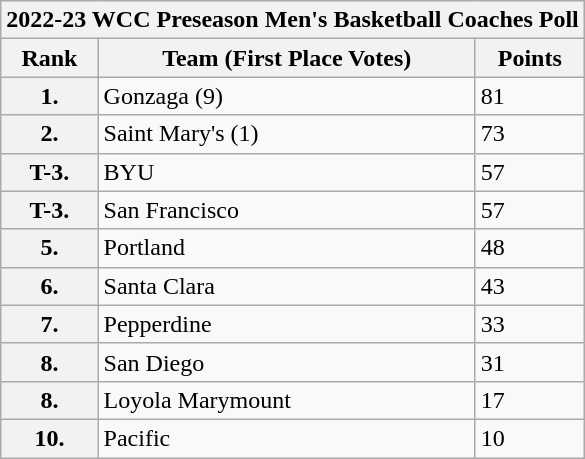<table class="wikitable">
<tr>
<th colspan="3">2022-23 WCC Preseason Men's Basketball Coaches Poll</th>
</tr>
<tr>
<th>Rank</th>
<th>Team (First Place Votes)</th>
<th>Points</th>
</tr>
<tr>
<th>1.</th>
<td>Gonzaga (9)</td>
<td>81</td>
</tr>
<tr>
<th>2.</th>
<td>Saint Mary's (1)</td>
<td>73</td>
</tr>
<tr>
<th>T-3.</th>
<td>BYU</td>
<td>57</td>
</tr>
<tr>
<th>T-3.</th>
<td>San Francisco</td>
<td>57</td>
</tr>
<tr>
<th>5.</th>
<td>Portland</td>
<td>48</td>
</tr>
<tr>
<th>6.</th>
<td>Santa Clara</td>
<td>43</td>
</tr>
<tr>
<th>7.</th>
<td>Pepperdine</td>
<td>33</td>
</tr>
<tr>
<th>8.</th>
<td>San Diego</td>
<td>31</td>
</tr>
<tr>
<th>8.</th>
<td>Loyola Marymount</td>
<td>17</td>
</tr>
<tr>
<th>10.</th>
<td>Pacific</td>
<td>10</td>
</tr>
</table>
